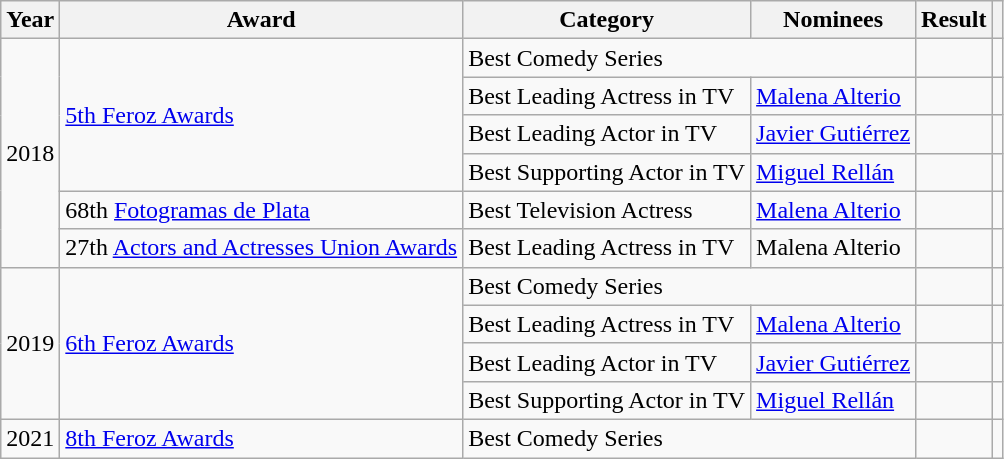<table class="wikitable sortable plainrowheaders">
<tr>
<th>Year</th>
<th>Award</th>
<th>Category</th>
<th>Nominees</th>
<th>Result</th>
<th scope="col" class="unsortable"></th>
</tr>
<tr>
<td rowspan = 6 align = "center">2018</td>
<td rowspan=  4><a href='#'>5th Feroz Awards</a></td>
<td colspan = 2>Best Comedy Series</td>
<td></td>
<td align = "center"></td>
</tr>
<tr>
<td>Best Leading Actress in TV</td>
<td><a href='#'>Malena Alterio</a></td>
<td></td>
<td align = "center"></td>
</tr>
<tr>
<td>Best Leading Actor in TV</td>
<td><a href='#'>Javier Gutiérrez</a></td>
<td></td>
<td align = "center"></td>
</tr>
<tr>
<td>Best Supporting Actor in TV</td>
<td><a href='#'>Miguel Rellán</a></td>
<td></td>
<td align = "center"></td>
</tr>
<tr>
<td>68th <a href='#'>Fotogramas de Plata</a></td>
<td>Best Television Actress</td>
<td><a href='#'>Malena Alterio</a></td>
<td></td>
<td align = "center"></td>
</tr>
<tr>
<td>27th <a href='#'>Actors and Actresses Union Awards</a></td>
<td>Best Leading Actress in TV</td>
<td>Malena Alterio</td>
<td></td>
<td align = "center"></td>
</tr>
<tr>
<td rowspan = 4 align = "center">2019</td>
<td rowspan=  4><a href='#'>6th Feroz Awards</a></td>
<td colspan = 2>Best Comedy Series</td>
<td></td>
<td align = "center"></td>
</tr>
<tr>
<td>Best Leading Actress in TV</td>
<td><a href='#'>Malena Alterio</a></td>
<td></td>
<td align = "center"></td>
</tr>
<tr>
<td>Best Leading Actor in TV</td>
<td><a href='#'>Javier Gutiérrez</a></td>
<td></td>
<td align = "center"></td>
</tr>
<tr>
<td>Best Supporting Actor in TV</td>
<td><a href='#'>Miguel Rellán</a></td>
<td></td>
<td align = "center"></td>
</tr>
<tr>
<td rowspan = 1 align = "center">2021</td>
<td rowspan=  1><a href='#'>8th Feroz Awards</a></td>
<td colspan = 2>Best Comedy Series</td>
<td></td>
<td align = "center"></td>
</tr>
</table>
